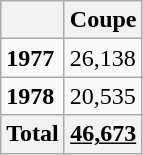<table class="wikitable">
<tr>
<th></th>
<th>Coupe</th>
</tr>
<tr>
<td><strong>1977</strong></td>
<td>26,138</td>
</tr>
<tr>
<td><strong>1978</strong></td>
<td>20,535</td>
</tr>
<tr>
<th><strong>Total</strong></th>
<th><strong><u>46,673</u></strong></th>
</tr>
</table>
